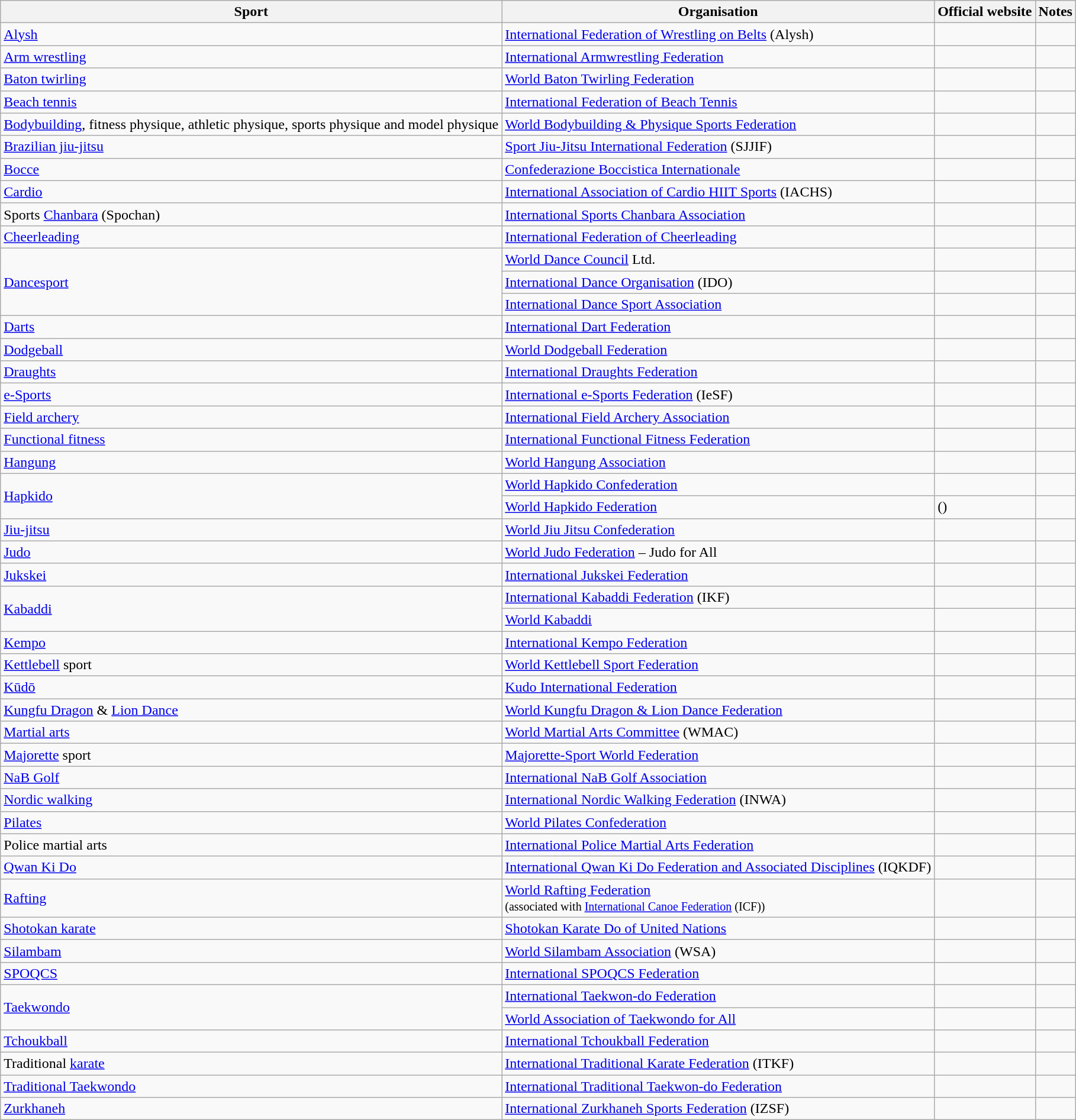<table class="wikitable sortable">
<tr>
<th>Sport</th>
<th>Organisation</th>
<th>Official website</th>
<th>Notes</th>
</tr>
<tr>
<td><a href='#'>Alysh</a></td>
<td><a href='#'>International Federation of Wrestling on Belts</a> (Alysh)</td>
<td></td>
<td></td>
</tr>
<tr>
<td><a href='#'>Arm wrestling</a></td>
<td><a href='#'>International Armwrestling Federation</a></td>
<td></td>
<td></td>
</tr>
<tr>
<td><a href='#'>Baton twirling</a></td>
<td><a href='#'>World Baton Twirling Federation</a></td>
<td></td>
<td></td>
</tr>
<tr>
<td><a href='#'>Beach tennis</a></td>
<td><a href='#'>International Federation of Beach Tennis</a></td>
<td></td>
<td></td>
</tr>
<tr>
<td><a href='#'>Bodybuilding</a>, fitness physique, athletic physique, sports physique and model physique</td>
<td><a href='#'>World Bodybuilding & Physique Sports Federation</a></td>
<td></td>
<td></td>
</tr>
<tr>
<td><a href='#'>Brazilian jiu-jitsu</a></td>
<td><a href='#'>Sport Jiu-Jitsu International Federation</a> (SJJIF)</td>
<td></td>
<td></td>
</tr>
<tr>
<td><a href='#'>Bocce</a></td>
<td><a href='#'>Confederazione Boccistica Internationale</a></td>
<td></td>
<td></td>
</tr>
<tr>
<td><a href='#'>Cardio</a></td>
<td><a href='#'>International Association of Cardio HIIT Sports</a> (IACHS)</td>
<td></td>
<td></td>
</tr>
<tr>
<td>Sports <a href='#'>Chanbara</a> (Spochan)</td>
<td><a href='#'>International Sports Chanbara Association</a></td>
<td></td>
<td></td>
</tr>
<tr>
<td><a href='#'>Cheerleading</a></td>
<td><a href='#'>International Federation of Cheerleading</a></td>
<td></td>
<td></td>
</tr>
<tr>
<td rowspan="3"><a href='#'>Dancesport</a></td>
<td><a href='#'>World Dance Council</a> Ltd.</td>
<td></td>
<td></td>
</tr>
<tr>
<td><a href='#'>International Dance Organisation</a> (IDO)</td>
<td></td>
<td></td>
</tr>
<tr>
<td><a href='#'>International Dance Sport Association</a></td>
<td></td>
<td></td>
</tr>
<tr>
<td><a href='#'>Darts</a></td>
<td><a href='#'>International Dart Federation</a></td>
<td></td>
<td></td>
</tr>
<tr>
<td><a href='#'>Dodgeball</a></td>
<td><a href='#'>World Dodgeball Federation</a></td>
<td></td>
<td></td>
</tr>
<tr>
<td><a href='#'>Draughts</a></td>
<td><a href='#'>International Draughts Federation</a></td>
<td></td>
<td></td>
</tr>
<tr>
<td><a href='#'>e-Sports</a></td>
<td><a href='#'>International e-Sports Federation</a> (IeSF)</td>
<td></td>
<td></td>
</tr>
<tr>
<td><a href='#'>Field archery</a></td>
<td><a href='#'>International Field Archery Association</a></td>
<td></td>
<td></td>
</tr>
<tr>
<td><a href='#'>Functional fitness</a></td>
<td><a href='#'>International Functional Fitness Federation</a></td>
<td></td>
<td></td>
</tr>
<tr>
<td><a href='#'>Hangung</a></td>
<td><a href='#'>World Hangung Association</a></td>
<td></td>
<td></td>
</tr>
<tr>
<td rowspan="2"><a href='#'>Hapkido</a></td>
<td><a href='#'>World Hapkido Confederation</a></td>
<td></td>
<td></td>
</tr>
<tr>
<td><a href='#'>World Hapkido Federation</a></td>
<td>()</td>
<td></td>
</tr>
<tr>
<td><a href='#'>Jiu-jitsu</a></td>
<td><a href='#'>World Jiu Jitsu Confederation</a></td>
<td></td>
<td></td>
</tr>
<tr>
<td><a href='#'>Judo</a></td>
<td><a href='#'>World Judo Federation</a> – Judo for All</td>
<td></td>
<td></td>
</tr>
<tr>
<td><a href='#'>Jukskei</a></td>
<td><a href='#'>International Jukskei Federation</a></td>
<td></td>
<td></td>
</tr>
<tr>
<td rowspan="2"><a href='#'>Kabaddi</a></td>
<td><a href='#'>International Kabaddi Federation</a> (IKF)</td>
<td></td>
<td></td>
</tr>
<tr>
<td><a href='#'>World Kabaddi</a></td>
<td></td>
<td></td>
</tr>
<tr>
<td><a href='#'>Kempo</a></td>
<td><a href='#'>International Kempo Federation</a></td>
<td></td>
<td></td>
</tr>
<tr>
<td><a href='#'>Kettlebell</a> sport</td>
<td><a href='#'>World Kettlebell Sport Federation</a></td>
<td></td>
<td></td>
</tr>
<tr>
<td><a href='#'>Kūdō</a></td>
<td><a href='#'>Kudo International Federation</a></td>
<td></td>
<td></td>
</tr>
<tr>
<td><a href='#'>Kungfu Dragon</a> & <a href='#'>Lion Dance</a></td>
<td><a href='#'>World Kungfu Dragon & Lion Dance Federation</a></td>
<td></td>
<td></td>
</tr>
<tr>
<td><a href='#'>Martial arts</a></td>
<td><a href='#'>World Martial Arts Committee</a> (WMAC)</td>
<td></td>
<td></td>
</tr>
<tr>
<td><a href='#'>Majorette</a> sport</td>
<td><a href='#'>Majorette-Sport World Federation</a></td>
<td></td>
<td></td>
</tr>
<tr>
<td><a href='#'>NaB Golf</a></td>
<td><a href='#'>International NaB Golf Association</a></td>
<td></td>
<td></td>
</tr>
<tr>
<td><a href='#'>Nordic walking</a></td>
<td><a href='#'>International Nordic Walking Federation</a> (INWA)</td>
<td></td>
<td></td>
</tr>
<tr>
<td><a href='#'>Pilates</a></td>
<td><a href='#'>World Pilates Confederation</a></td>
<td></td>
<td></td>
</tr>
<tr>
<td>Police martial arts</td>
<td><a href='#'>International Police Martial Arts Federation</a></td>
<td></td>
<td></td>
</tr>
<tr>
<td><a href='#'>Qwan Ki Do</a></td>
<td><a href='#'>International Qwan Ki Do Federation and Associated Disciplines</a> (IQKDF)</td>
<td></td>
<td></td>
</tr>
<tr>
<td><a href='#'>Rafting</a></td>
<td><a href='#'>World Rafting Federation</a><br><small> (associated with <a href='#'>International Canoe Federation</a> (ICF))</small></td>
<td></td>
<td></td>
</tr>
<tr>
<td><a href='#'>Shotokan karate</a></td>
<td><a href='#'>Shotokan Karate Do of United Nations</a></td>
<td></td>
<td></td>
</tr>
<tr>
<td><a href='#'>Silambam</a></td>
<td><a href='#'>World Silambam Association</a> (WSA)</td>
<td></td>
<td></td>
</tr>
<tr>
<td><a href='#'>SPOQCS</a></td>
<td><a href='#'>International SPOQCS Federation</a></td>
<td></td>
<td></td>
</tr>
<tr>
<td rowspan="2"><a href='#'>Taekwondo</a></td>
<td><a href='#'>International Taekwon-do Federation</a></td>
<td></td>
<td></td>
</tr>
<tr>
<td><a href='#'>World Association of Taekwondo for All</a></td>
<td></td>
<td></td>
</tr>
<tr>
<td><a href='#'>Tchoukball</a></td>
<td><a href='#'>International Tchoukball Federation</a></td>
<td></td>
<td></td>
</tr>
<tr>
<td>Traditional <a href='#'>karate</a></td>
<td><a href='#'>International Traditional Karate Federation</a> (ITKF)</td>
<td></td>
<td></td>
</tr>
<tr>
<td><a href='#'>Traditional Taekwondo</a></td>
<td><a href='#'>International Traditional Taekwon-do Federation</a></td>
<td></td>
<td></td>
</tr>
<tr>
<td><a href='#'>Zurkhaneh</a></td>
<td><a href='#'>International Zurkhaneh Sports Federation</a> (IZSF)</td>
<td></td>
<td></td>
</tr>
</table>
